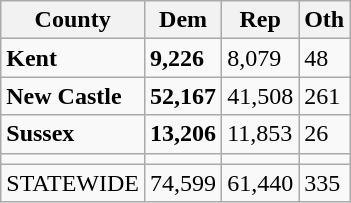<table class="wikitable">
<tr>
<th>County</th>
<th>Dem</th>
<th>Rep</th>
<th>Oth</th>
</tr>
<tr>
<td><strong>Kent</strong></td>
<td><strong>9,226</strong></td>
<td>8,079</td>
<td>48</td>
</tr>
<tr>
<td><strong>New Castle</strong></td>
<td><strong>52,167</strong></td>
<td>41,508</td>
<td>261</td>
</tr>
<tr>
<td><strong>Sussex</strong></td>
<td><strong>13,206</strong></td>
<td>11,853</td>
<td>26</td>
</tr>
<tr>
<td></td>
<td></td>
<td></td>
<td></td>
</tr>
<tr>
<td>STATEWIDE</td>
<td>74,599</td>
<td>61,440</td>
<td>335</td>
</tr>
</table>
